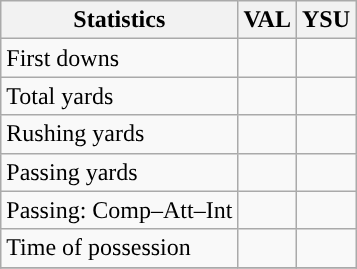<table class="wikitable" style="float: left;">
<tr>
<th>Statistics</th>
<th>VAL</th>
<th>YSU</th>
</tr>
<tr>
<td>First downs</td>
<td></td>
<td></td>
</tr>
<tr>
<td>Total yards</td>
<td></td>
<td></td>
</tr>
<tr>
<td>Rushing yards</td>
<td></td>
<td></td>
</tr>
<tr>
<td>Passing yards</td>
<td></td>
<td></td>
</tr>
<tr>
<td>Passing: Comp–Att–Int</td>
<td></td>
<td></td>
</tr>
<tr>
<td>Time of possession</td>
<td></td>
<td></td>
</tr>
<tr>
</tr>
</table>
